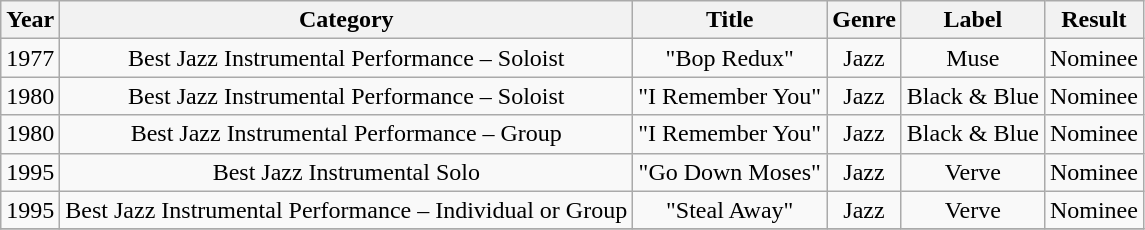<table class=wikitable>
<tr>
<th>Year</th>
<th>Category</th>
<th>Title</th>
<th>Genre</th>
<th>Label</th>
<th>Result</th>
</tr>
<tr align=center>
<td>1977</td>
<td>Best Jazz Instrumental Performance – Soloist</td>
<td>"Bop Redux"</td>
<td>Jazz</td>
<td>Muse</td>
<td>Nominee</td>
</tr>
<tr align=center>
<td>1980</td>
<td>Best Jazz Instrumental Performance – Soloist</td>
<td>"I Remember You"</td>
<td>Jazz</td>
<td>Black & Blue</td>
<td>Nominee</td>
</tr>
<tr align=center>
<td>1980</td>
<td>Best Jazz Instrumental Performance – Group</td>
<td>"I Remember You"</td>
<td>Jazz</td>
<td>Black & Blue</td>
<td>Nominee</td>
</tr>
<tr align=center>
<td>1995</td>
<td>Best Jazz Instrumental Solo</td>
<td>"Go Down Moses"</td>
<td>Jazz</td>
<td>Verve</td>
<td>Nominee</td>
</tr>
<tr align=center>
<td>1995</td>
<td>Best Jazz Instrumental Performance – Individual or Group</td>
<td>"Steal Away"</td>
<td>Jazz</td>
<td>Verve</td>
<td>Nominee</td>
</tr>
<tr align=center>
</tr>
</table>
